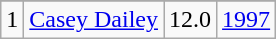<table class="wikitable">
<tr>
</tr>
<tr>
<td>1</td>
<td><a href='#'>Casey Dailey</a></td>
<td>12.0</td>
<td><a href='#'>1997</a></td>
</tr>
</table>
